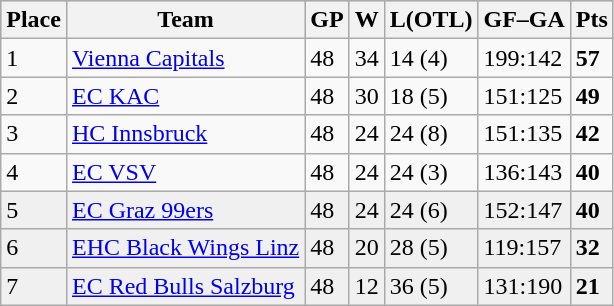<table class="wikitable">
<tr style="background-color:#c0c0c0;">
<th>Place</th>
<th>Team</th>
<th>GP</th>
<th>W</th>
<th>L(OTL)</th>
<th>GF–GA</th>
<th>Pts</th>
</tr>
<tr>
<td>1</td>
<td><a href='#'>Vienna Capitals</a></td>
<td>48</td>
<td>34</td>
<td>14 (4)</td>
<td>199:142</td>
<td><strong>57</strong></td>
</tr>
<tr>
<td>2</td>
<td><a href='#'>EC KAC</a></td>
<td>48</td>
<td>30</td>
<td>18 (5)</td>
<td>151:125</td>
<td><strong>49</strong></td>
</tr>
<tr>
<td>3</td>
<td><a href='#'>HC Innsbruck</a></td>
<td>48</td>
<td>24</td>
<td>24 (8)</td>
<td>151:135</td>
<td><strong>42</strong></td>
</tr>
<tr>
<td>4</td>
<td><a href='#'>EC VSV</a></td>
<td>48</td>
<td>24</td>
<td>24 (3)</td>
<td>136:143</td>
<td><strong>40</strong></td>
</tr>
<tr bgcolor="#f0f0f0">
<td>5</td>
<td><a href='#'>EC Graz 99ers</a></td>
<td>48</td>
<td>24</td>
<td>24 (6)</td>
<td>152:147</td>
<td><strong>40</strong></td>
</tr>
<tr bgcolor="#f0f0f0">
<td>6</td>
<td><a href='#'>EHC Black Wings Linz</a></td>
<td>48</td>
<td>20</td>
<td>28 (5)</td>
<td>119:157</td>
<td><strong>32</strong></td>
</tr>
<tr bgcolor="#f0f0f0">
<td>7</td>
<td><a href='#'>EC Red Bulls Salzburg</a></td>
<td>48</td>
<td>12</td>
<td>36 (5)</td>
<td>131:190</td>
<td><strong>21</strong></td>
</tr>
</table>
